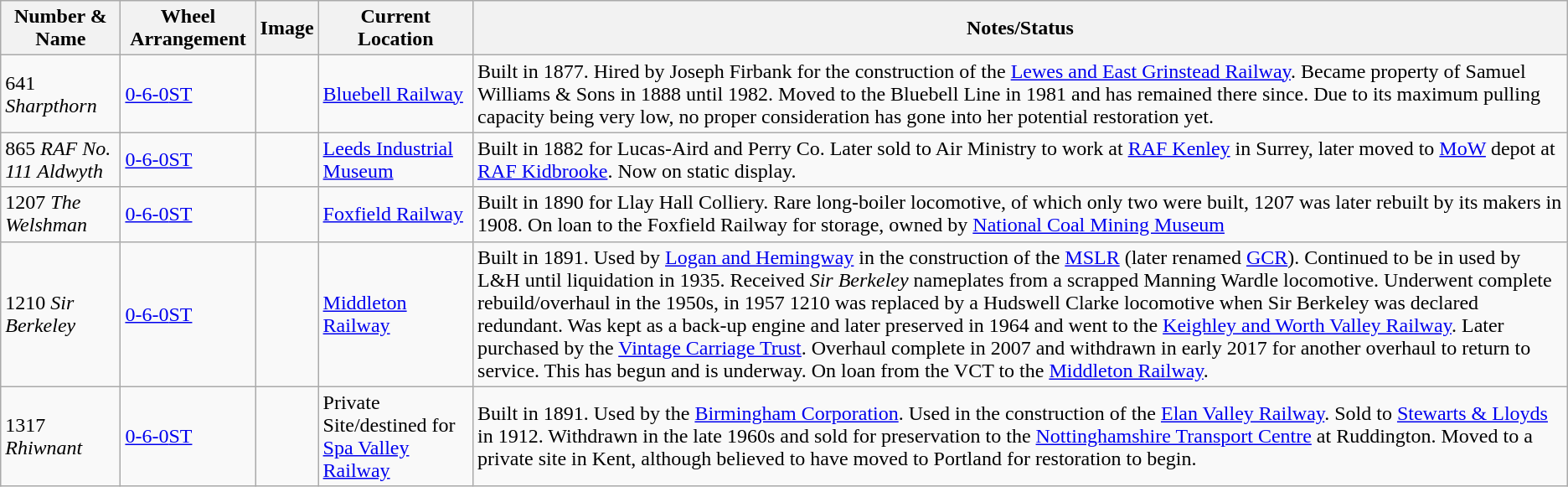<table class="wikitable sortable">
<tr>
<th>Number & Name</th>
<th>Wheel Arrangement</th>
<th class="unsortable">Image</th>
<th>Current Location</th>
<th>Notes/Status</th>
</tr>
<tr>
<td>641 <em>Sharpthorn</em></td>
<td><a href='#'>0-6-0</a><a href='#'>ST</a></td>
<td></td>
<td><a href='#'>Bluebell Railway</a></td>
<td>Built in 1877. Hired by Joseph Firbank for the construction of the <a href='#'>Lewes and East Grinstead Railway</a>. Became property of Samuel Williams & Sons in 1888 until 1982. Moved to the Bluebell Line in 1981 and has remained there since. Due to its maximum pulling capacity being very low, no proper consideration has gone into her potential restoration yet.</td>
</tr>
<tr>
<td>865 <em>RAF No. 111 Aldwyth</em></td>
<td><a href='#'>0-6-0</a><a href='#'>ST</a></td>
<td></td>
<td><a href='#'>Leeds Industrial Museum</a></td>
<td>Built in 1882 for Lucas-Aird and Perry Co. Later sold to Air Ministry to work at <a href='#'>RAF Kenley</a> in Surrey, later moved to <a href='#'>MoW</a> depot at <a href='#'>RAF Kidbrooke</a>. Now on static display.</td>
</tr>
<tr>
<td>1207 <em>The Welshman</em></td>
<td><a href='#'>0-6-0</a><a href='#'>ST</a></td>
<td></td>
<td><a href='#'>Foxfield Railway</a></td>
<td>Built in 1890 for Llay Hall Colliery. Rare long-boiler locomotive, of which only two were built, 1207 was later rebuilt by its makers in 1908. On loan to the Foxfield Railway for storage, owned by <a href='#'>National Coal Mining Museum</a></td>
</tr>
<tr>
<td>1210 <em>Sir Berkeley</em></td>
<td><a href='#'>0-6-0</a><a href='#'>ST</a></td>
<td></td>
<td><a href='#'>Middleton Railway</a></td>
<td>Built in 1891. Used by <a href='#'>Logan and Hemingway</a> in the construction of the <a href='#'>MSLR</a> (later renamed <a href='#'>GCR</a>). Continued to be in used by L&H until liquidation in 1935. Received <em>Sir Berkeley</em> nameplates from a scrapped Manning Wardle locomotive. Underwent complete rebuild/overhaul in the 1950s, in 1957 1210 was replaced by a Hudswell Clarke locomotive when Sir Berkeley was declared redundant. Was kept as a back-up engine and later preserved in 1964 and went to the <a href='#'>Keighley and Worth Valley Railway</a>. Later purchased by the <a href='#'>Vintage Carriage Trust</a>. Overhaul complete in 2007 and withdrawn in early 2017 for another overhaul to return to service. This has begun and is underway. On loan from the VCT to the <a href='#'>Middleton Railway</a>.</td>
</tr>
<tr>
<td>1317 <em>Rhiwnant</em></td>
<td><a href='#'>0-6-0</a><a href='#'>ST</a></td>
<td></td>
<td>Private Site/destined for <a href='#'>Spa Valley Railway</a></td>
<td>Built in 1891. Used by the <a href='#'>Birmingham Corporation</a>. Used in the construction of the <a href='#'>Elan Valley Railway</a>. Sold to <a href='#'>Stewarts & Lloyds</a> in 1912. Withdrawn in the late 1960s and sold for preservation to the <a href='#'>Nottinghamshire Transport Centre</a> at Ruddington. Moved to a private site in Kent, although believed to have moved to Portland for restoration to begin.</td>
</tr>
</table>
